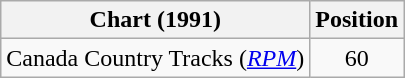<table class="wikitable sortable">
<tr>
<th scope="col">Chart (1991)</th>
<th scope="col">Position</th>
</tr>
<tr>
<td>Canada Country Tracks (<em><a href='#'>RPM</a></em>)</td>
<td align="center">60</td>
</tr>
</table>
